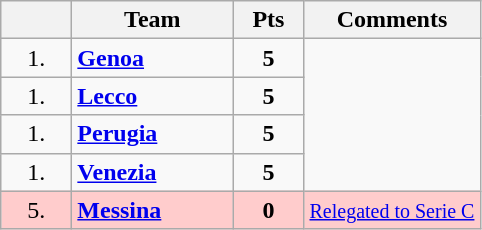<table class="wikitable" style="text-align: center;">
<tr>
<th width=40></th>
<th width=100>Team</th>
<th width=40>Pts</th>
<th width=110>Comments</th>
</tr>
<tr>
<td>1.</td>
<td style="text-align: left;"><strong><a href='#'>Genoa</a></strong></td>
<td><strong>5</strong></td>
</tr>
<tr>
<td>1.</td>
<td style="text-align: left;"><strong><a href='#'>Lecco</a></strong></td>
<td><strong>5</strong></td>
</tr>
<tr>
<td>1.</td>
<td style="text-align: left;"><strong><a href='#'>Perugia</a></strong></td>
<td><strong>5</strong></td>
</tr>
<tr>
<td>1.</td>
<td style="text-align: left;"><strong><a href='#'>Venezia</a></strong></td>
<td><strong>5</strong></td>
</tr>
<tr style="background:#FFCCCC;">
<td>5.</td>
<td style="text-align: left;"><strong><a href='#'>Messina</a></strong></td>
<td><strong>0</strong></td>
<td><small><a href='#'>Relegated to Serie C</a></small></td>
</tr>
</table>
